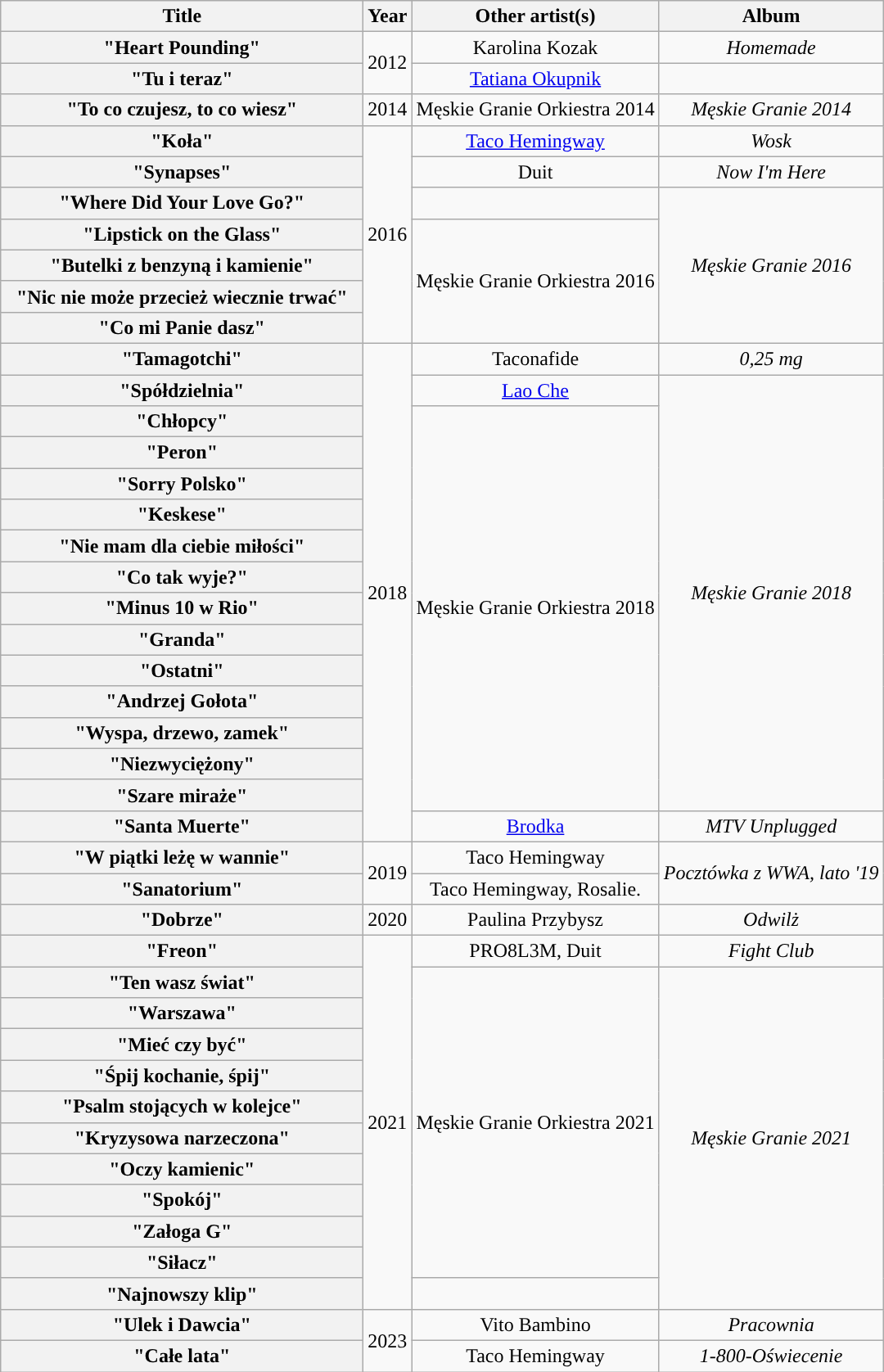<table class="wikitable plainrowheaders" style="text-align:center;">
<tr>
<th scope="col" style="width:18em;">Title</th>
<th scope="col">Year</th>
<th scope="col">Other artist(s)</th>
<th scope="col">Album</th>
</tr>
<tr>
<th scope="row">"Heart Pounding"</th>
<td rowspan="2">2012</td>
<td>Karolina Kozak</td>
<td><em>Homemade</em></td>
</tr>
<tr>
<th scope="row">"Tu i teraz"</th>
<td><a href='#'>Tatiana Okupnik</a></td>
<td></td>
</tr>
<tr>
<th scope="row">"To co czujesz, to co wiesz"</th>
<td>2014</td>
<td>Męskie Granie Orkiestra 2014</td>
<td><em>Męskie Granie 2014</em></td>
</tr>
<tr>
<th scope="row">"Koła"</th>
<td rowspan="7">2016</td>
<td><a href='#'>Taco Hemingway</a></td>
<td><em>Wosk</em></td>
</tr>
<tr>
<th scope="row">"Synapses"</th>
<td>Duit</td>
<td><em>Now I'm Here</em></td>
</tr>
<tr>
<th scope="row">"Where Did Your Love Go?"</th>
<td></td>
<td rowspan="5"><em>Męskie Granie 2016</em></td>
</tr>
<tr>
<th scope="row">"Lipstick on the Glass"</th>
<td rowspan="4">Męskie Granie Orkiestra 2016</td>
</tr>
<tr>
<th scope="row">"Butelki z benzyną i kamienie"</th>
</tr>
<tr>
<th scope="row">"Nic nie może przecież wiecznie trwać"</th>
</tr>
<tr>
<th scope="row">"Co mi Panie dasz"</th>
</tr>
<tr>
<th scope="row">"Tamagotchi" </th>
<td rowspan="16">2018</td>
<td>Taconafide</td>
<td><em>0,25 mg</em></td>
</tr>
<tr>
<th scope="row">"Spółdzielnia"</th>
<td><a href='#'>Lao Che</a></td>
<td rowspan="14"><em>Męskie Granie 2018</em></td>
</tr>
<tr>
<th scope="row">"Chłopcy"</th>
<td rowspan="13">Męskie Granie Orkiestra 2018</td>
</tr>
<tr>
<th scope="row">"Peron"</th>
</tr>
<tr>
<th scope="row">"Sorry Polsko"</th>
</tr>
<tr>
<th scope="row">"Keskese"</th>
</tr>
<tr>
<th scope="row">"Nie mam dla ciebie miłości"</th>
</tr>
<tr>
<th scope="row">"Co tak wyje?"</th>
</tr>
<tr>
<th scope="row">"Minus 10 w Rio"</th>
</tr>
<tr>
<th scope="row">"Granda"</th>
</tr>
<tr>
<th scope="row">"Ostatni"</th>
</tr>
<tr>
<th scope="row">"Andrzej Gołota"</th>
</tr>
<tr>
<th scope="row">"Wyspa, drzewo, zamek"</th>
</tr>
<tr>
<th scope="row">"Niezwyciężony"</th>
</tr>
<tr>
<th scope="row">"Szare miraże"</th>
</tr>
<tr>
<th scope="row">"Santa Muerte"</th>
<td><a href='#'>Brodka</a></td>
<td><em>MTV Unplugged</em></td>
</tr>
<tr>
<th scope="row">"W piątki leżę w wannie"</th>
<td rowspan="2">2019</td>
<td>Taco Hemingway</td>
<td rowspan="2"><em>Pocztówka z WWA, lato '19</em></td>
</tr>
<tr>
<th scope="row">"Sanatorium"</th>
<td>Taco Hemingway, Rosalie.</td>
</tr>
<tr>
<th scope="row">"Dobrze"</th>
<td>2020</td>
<td>Paulina Przybysz</td>
<td><em>Odwilż</em></td>
</tr>
<tr>
<th scope="row">"Freon"</th>
<td rowspan="12">2021</td>
<td>PRO8L3M, Duit</td>
<td><em>Fight Club</em></td>
</tr>
<tr>
<th scope="row">"Ten wasz świat"</th>
<td rowspan="10">Męskie Granie Orkiestra 2021</td>
<td rowspan="11"><em>Męskie Granie 2021</em></td>
</tr>
<tr>
<th scope="row">"Warszawa"</th>
</tr>
<tr>
<th scope="row">"Mieć czy być"</th>
</tr>
<tr>
<th scope="row">"Śpij kochanie, śpij"</th>
</tr>
<tr>
<th scope="row">"Psalm stojących w kolejce"</th>
</tr>
<tr>
<th scope="row">"Kryzysowa narzeczona"</th>
</tr>
<tr>
<th scope="row">"Oczy kamienic"</th>
</tr>
<tr>
<th scope="row">"Spokój"</th>
</tr>
<tr>
<th scope="row">"Załoga G"</th>
</tr>
<tr>
<th scope="row">"Siłacz"</th>
</tr>
<tr>
<th scope="row">"Najnowszy klip"</th>
<td></td>
</tr>
<tr>
<th scope="row">"Ulek i Dawcia"</th>
<td rowspan="2">2023</td>
<td>Vito Bambino</td>
<td><em>Pracownia</em></td>
</tr>
<tr>
<th scope="row">"Całe lata"</th>
<td>Taco Hemingway</td>
<td><em>1-800-Oświecenie</em></td>
</tr>
</table>
